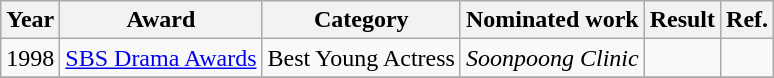<table class="wikitable">
<tr>
<th>Year</th>
<th>Award</th>
<th>Category</th>
<th>Nominated work</th>
<th>Result</th>
<th>Ref.</th>
</tr>
<tr>
<td>1998</td>
<td><a href='#'>SBS Drama Awards</a></td>
<td>Best Young Actress</td>
<td><em>Soonpoong Clinic</em></td>
<td></td>
<td></td>
</tr>
<tr>
</tr>
</table>
